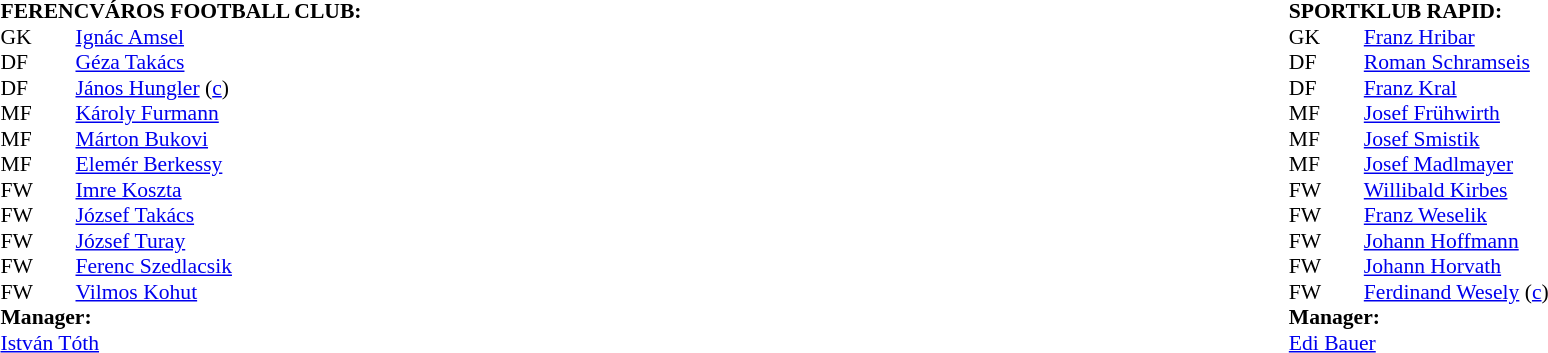<table width="100%">
<tr>
<td valign="top" width="50%"><br><table style="font-size: 90%" cellspacing="0" cellpadding="0">
<tr>
<td colspan="4"><strong>FERENCVÁROS FOOTBALL CLUB:</strong></td>
</tr>
<tr>
<th width="25"></th>
<th width="25"></th>
</tr>
<tr>
<td>GK</td>
<td><strong> </strong></td>
<td> <a href='#'>Ignác Amsel</a></td>
</tr>
<tr>
<td>DF</td>
<td><strong> </strong></td>
<td> <a href='#'>Géza Takács</a></td>
</tr>
<tr>
<td>DF</td>
<td><strong> </strong></td>
<td> <a href='#'>János Hungler</a> (<a href='#'>c</a>)</td>
</tr>
<tr>
<td>MF</td>
<td><strong> </strong></td>
<td> <a href='#'>Károly Furmann</a></td>
</tr>
<tr>
<td>MF</td>
<td><strong> </strong></td>
<td> <a href='#'>Márton Bukovi</a></td>
</tr>
<tr>
<td>MF</td>
<td><strong> </strong></td>
<td> <a href='#'>Elemér Berkessy</a></td>
</tr>
<tr>
<td>FW</td>
<td><strong> </strong></td>
<td> <a href='#'>Imre Koszta</a></td>
</tr>
<tr>
<td>FW</td>
<td><strong> </strong></td>
<td> <a href='#'>József Takács</a></td>
</tr>
<tr>
<td>FW</td>
<td><strong> </strong></td>
<td> <a href='#'>József Turay</a></td>
</tr>
<tr>
<td>FW</td>
<td><strong> </strong></td>
<td> <a href='#'>Ferenc Szedlacsik</a></td>
</tr>
<tr>
<td>FW</td>
<td><strong> </strong></td>
<td> <a href='#'>Vilmos Kohut</a></td>
</tr>
<tr>
<td colspan=3><strong>Manager:</strong></td>
</tr>
<tr>
<td colspan="4"> <a href='#'>István Tóth</a></td>
</tr>
</table>
</td>
<td></td>
<td valign="top" width="50%"><br><table style="font-size: 90%" cellspacing="0" cellpadding="0" align="center">
<tr>
<td colspan="4"><strong>SPORTKLUB RAPID:</strong></td>
</tr>
<tr>
<th width="25"></th>
<th width="25"></th>
</tr>
<tr>
<td>GK</td>
<td><strong> </strong></td>
<td> <a href='#'>Franz Hribar</a></td>
</tr>
<tr>
<td>DF</td>
<td><strong> </strong></td>
<td> <a href='#'>Roman Schramseis</a></td>
</tr>
<tr>
<td>DF</td>
<td><strong> </strong></td>
<td> <a href='#'>Franz Kral</a></td>
</tr>
<tr>
<td>MF</td>
<td><strong> </strong></td>
<td> <a href='#'>Josef Frühwirth</a></td>
</tr>
<tr>
<td>MF</td>
<td><strong> </strong></td>
<td> <a href='#'>Josef Smistik</a></td>
</tr>
<tr>
<td>MF</td>
<td><strong> </strong></td>
<td> <a href='#'>Josef Madlmayer</a></td>
</tr>
<tr>
<td>FW</td>
<td><strong> </strong></td>
<td> <a href='#'>Willibald Kirbes</a></td>
</tr>
<tr>
<td>FW</td>
<td><strong> </strong></td>
<td> <a href='#'>Franz Weselik</a></td>
</tr>
<tr>
<td>FW</td>
<td><strong> </strong></td>
<td> <a href='#'>Johann Hoffmann</a></td>
</tr>
<tr>
<td>FW</td>
<td><strong> </strong></td>
<td> <a href='#'>Johann Horvath</a></td>
</tr>
<tr>
<td>FW</td>
<td><strong> </strong></td>
<td> <a href='#'>Ferdinand Wesely</a> (<a href='#'>c</a>)</td>
</tr>
<tr>
<td colspan=3><strong>Manager:</strong></td>
</tr>
<tr>
<td colspan="4"> <a href='#'>Edi Bauer</a></td>
</tr>
</table>
</td>
</tr>
</table>
